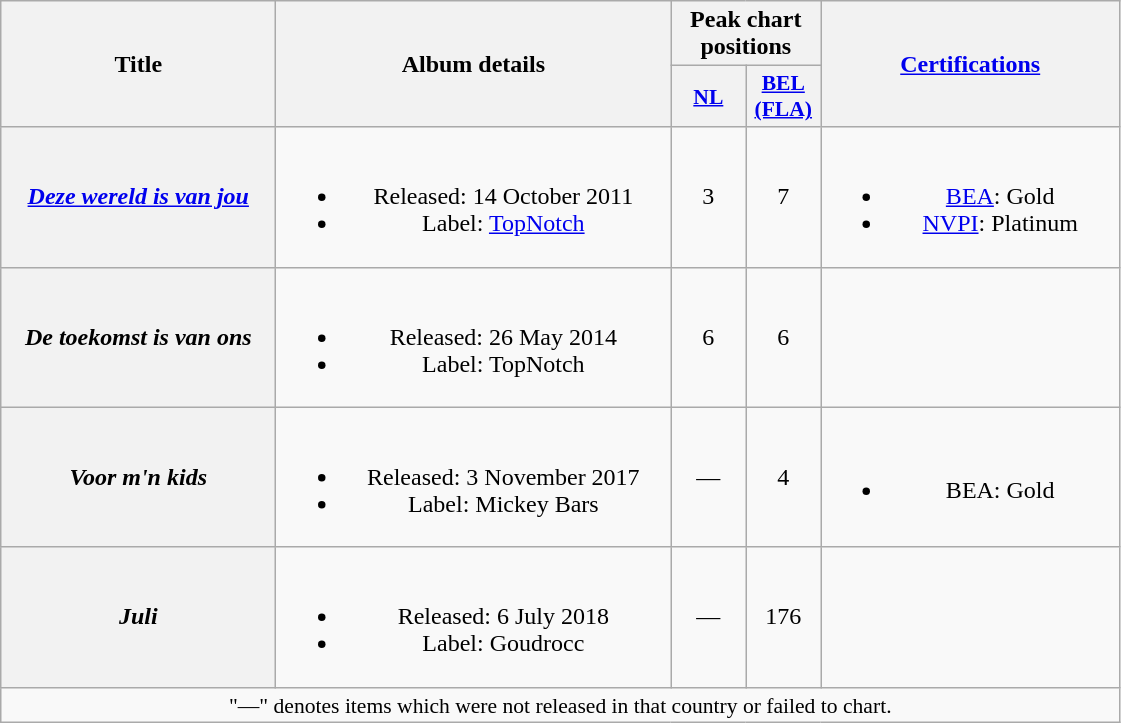<table class="wikitable plainrowheaders" style="text-align:center;" border="1">
<tr>
<th scope="col" rowspan="2" style="width:11em;">Title</th>
<th scope="col" rowspan="2" style="width:16em;">Album details</th>
<th scope="col" colspan="2">Peak chart positions</th>
<th scope="col" rowspan="2" style="width:12em;"><a href='#'>Certifications</a></th>
</tr>
<tr>
<th scope="col" style="width:3em;font-size:90%;"><a href='#'>NL</a><br></th>
<th scope="col" style="width:3em;font-size:90%;"><a href='#'>BEL<br>(FLA)</a><br></th>
</tr>
<tr>
<th scope="row"><em><a href='#'>Deze wereld is van jou</a></em></th>
<td><br><ul><li>Released: 14 October 2011</li><li>Label: <a href='#'>TopNotch</a></li></ul></td>
<td>3</td>
<td>7</td>
<td><br><ul><li><a href='#'>BEA</a>: Gold</li><li><a href='#'>NVPI</a>: Platinum</li></ul></td>
</tr>
<tr>
<th scope="row"><em>De toekomst is van ons</em></th>
<td><br><ul><li>Released: 26 May 2014</li><li>Label: TopNotch</li></ul></td>
<td>6</td>
<td>6</td>
<td></td>
</tr>
<tr>
<th scope="row"><em>Voor m'n kids</em></th>
<td><br><ul><li>Released: 3 November 2017</li><li>Label: Mickey Bars</li></ul></td>
<td>—</td>
<td>4</td>
<td><br><ul><li>BEA: Gold </li></ul></td>
</tr>
<tr>
<th scope="row"><em>Juli</em><br></th>
<td><br><ul><li>Released: 6 July 2018</li><li>Label: Goudrocc</li></ul></td>
<td>—</td>
<td>176</td>
<td></td>
</tr>
<tr>
<td colspan="5" align="center" style="font-size:90%;">"—" denotes items which were not released in that country or failed to chart.</td>
</tr>
</table>
